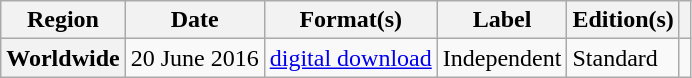<table class="wikitable plainrowheaders">
<tr>
<th scope="col">Region</th>
<th scope="col">Date</th>
<th scope="col">Format(s)</th>
<th scope="col">Label</th>
<th scope="col">Edition(s)</th>
<th scope="col"></th>
</tr>
<tr>
<th scope="row">Worldwide</th>
<td>20 June 2016</td>
<td><a href='#'>digital download</a></td>
<td>Independent</td>
<td>Standard</td>
<td style="text-align:center;"></td>
</tr>
</table>
